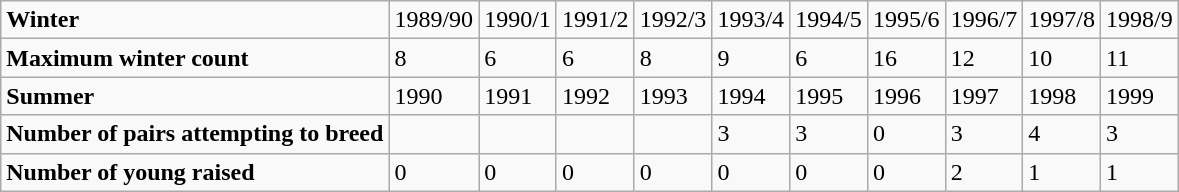<table class="wikitable">
<tr>
<td><strong>Winter</strong></td>
<td>1989/90</td>
<td>1990/1</td>
<td>1991/2</td>
<td>1992/3</td>
<td>1993/4</td>
<td>1994/5</td>
<td>1995/6</td>
<td>1996/7</td>
<td>1997/8</td>
<td>1998/9</td>
</tr>
<tr>
<td><strong>Maximum winter count</strong></td>
<td>8</td>
<td>6</td>
<td>6</td>
<td>8</td>
<td>9</td>
<td>6</td>
<td>16</td>
<td>12</td>
<td>10</td>
<td>11</td>
</tr>
<tr>
<td><strong>Summer</strong></td>
<td>1990</td>
<td>1991</td>
<td>1992</td>
<td>1993</td>
<td>1994</td>
<td>1995</td>
<td>1996</td>
<td>1997</td>
<td>1998</td>
<td>1999</td>
</tr>
<tr>
<td><strong>Number of pairs attempting to breed</strong></td>
<td></td>
<td></td>
<td></td>
<td></td>
<td>3</td>
<td>3</td>
<td>0</td>
<td>3</td>
<td>4</td>
<td>3</td>
</tr>
<tr>
<td><strong>Number of young raised</strong></td>
<td>0</td>
<td>0</td>
<td>0</td>
<td>0</td>
<td>0</td>
<td>0</td>
<td>0</td>
<td>2</td>
<td>1</td>
<td>1</td>
</tr>
</table>
